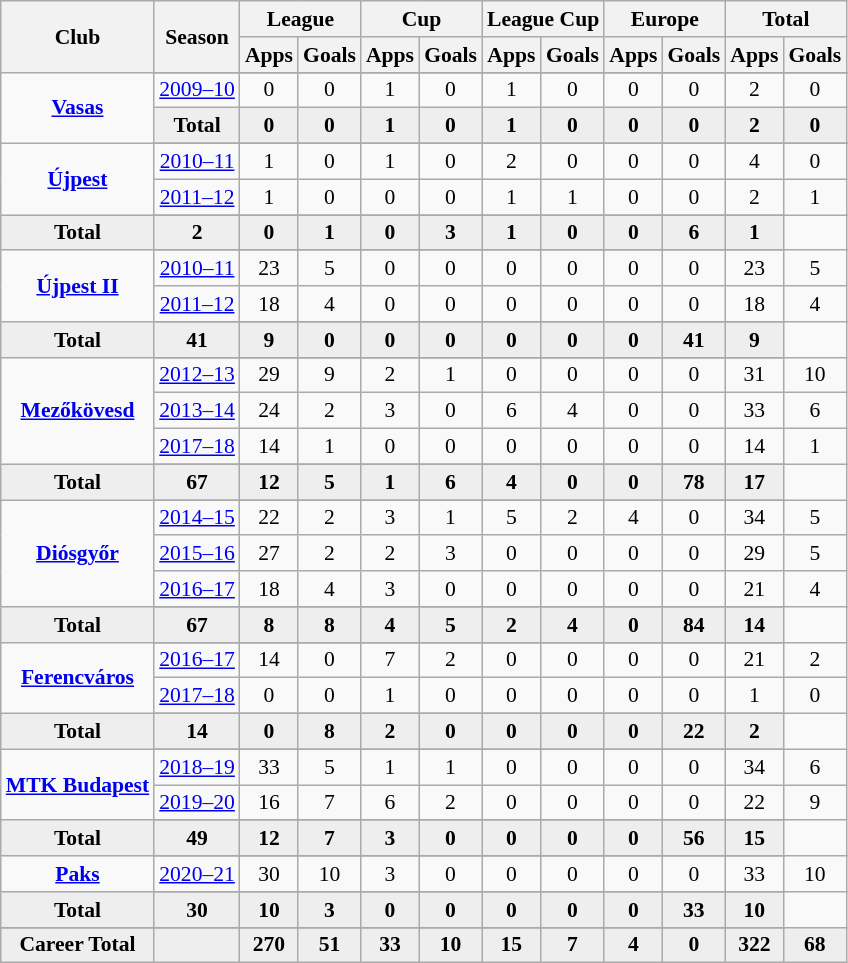<table class="wikitable" style="font-size:90%; text-align: center;">
<tr>
<th rowspan="2">Club</th>
<th rowspan="2">Season</th>
<th colspan="2">League</th>
<th colspan="2">Cup</th>
<th colspan="2">League Cup</th>
<th colspan="2">Europe</th>
<th colspan="2">Total</th>
</tr>
<tr>
<th>Apps</th>
<th>Goals</th>
<th>Apps</th>
<th>Goals</th>
<th>Apps</th>
<th>Goals</th>
<th>Apps</th>
<th>Goals</th>
<th>Apps</th>
<th>Goals</th>
</tr>
<tr ||-||-||-|->
<td rowspan="3" valign="center"><strong><a href='#'>Vasas</a></strong></td>
</tr>
<tr>
<td><a href='#'>2009–10</a></td>
<td>0</td>
<td>0</td>
<td>1</td>
<td>0</td>
<td>1</td>
<td>0</td>
<td>0</td>
<td>0</td>
<td>2</td>
<td>0</td>
</tr>
<tr style="font-weight:bold; background-color:#eeeeee;">
<td>Total</td>
<td>0</td>
<td>0</td>
<td>1</td>
<td>0</td>
<td>1</td>
<td>0</td>
<td>0</td>
<td>0</td>
<td>2</td>
<td>0</td>
</tr>
<tr>
<td rowspan="4" valign="center"><strong><a href='#'>Újpest</a></strong></td>
</tr>
<tr>
<td><a href='#'>2010–11</a></td>
<td>1</td>
<td>0</td>
<td>1</td>
<td>0</td>
<td>2</td>
<td>0</td>
<td>0</td>
<td>0</td>
<td>4</td>
<td>0</td>
</tr>
<tr>
<td><a href='#'>2011–12</a></td>
<td>1</td>
<td>0</td>
<td>0</td>
<td>0</td>
<td>1</td>
<td>1</td>
<td>0</td>
<td>0</td>
<td>2</td>
<td>1</td>
</tr>
<tr>
</tr>
<tr style="font-weight:bold; background-color:#eeeeee;">
<td>Total</td>
<td>2</td>
<td>0</td>
<td>1</td>
<td>0</td>
<td>3</td>
<td>1</td>
<td>0</td>
<td>0</td>
<td>6</td>
<td>1</td>
</tr>
<tr>
<td rowspan="4" valign="center"><strong><a href='#'>Újpest II</a></strong></td>
</tr>
<tr>
<td><a href='#'>2010–11</a></td>
<td>23</td>
<td>5</td>
<td>0</td>
<td>0</td>
<td>0</td>
<td>0</td>
<td>0</td>
<td>0</td>
<td>23</td>
<td>5</td>
</tr>
<tr>
<td><a href='#'>2011–12</a></td>
<td>18</td>
<td>4</td>
<td>0</td>
<td>0</td>
<td>0</td>
<td>0</td>
<td>0</td>
<td>0</td>
<td>18</td>
<td>4</td>
</tr>
<tr>
</tr>
<tr style="font-weight:bold; background-color:#eeeeee;">
<td>Total</td>
<td>41</td>
<td>9</td>
<td>0</td>
<td>0</td>
<td>0</td>
<td>0</td>
<td>0</td>
<td>0</td>
<td>41</td>
<td>9</td>
</tr>
<tr>
<td rowspan="5" valign="center"><strong><a href='#'>Mezőkövesd</a></strong></td>
</tr>
<tr>
<td><a href='#'>2012–13</a></td>
<td>29</td>
<td>9</td>
<td>2</td>
<td>1</td>
<td>0</td>
<td>0</td>
<td>0</td>
<td>0</td>
<td>31</td>
<td>10</td>
</tr>
<tr>
<td><a href='#'>2013–14</a></td>
<td>24</td>
<td>2</td>
<td>3</td>
<td>0</td>
<td>6</td>
<td>4</td>
<td>0</td>
<td>0</td>
<td>33</td>
<td>6</td>
</tr>
<tr>
<td><a href='#'>2017–18</a></td>
<td>14</td>
<td>1</td>
<td>0</td>
<td>0</td>
<td>0</td>
<td>0</td>
<td>0</td>
<td>0</td>
<td>14</td>
<td>1</td>
</tr>
<tr>
</tr>
<tr style="font-weight:bold; background-color:#eeeeee;">
<td>Total</td>
<td>67</td>
<td>12</td>
<td>5</td>
<td>1</td>
<td>6</td>
<td>4</td>
<td>0</td>
<td>0</td>
<td>78</td>
<td>17</td>
</tr>
<tr>
<td rowspan="5" valign="center"><strong><a href='#'>Diósgyőr</a></strong></td>
</tr>
<tr>
<td><a href='#'>2014–15</a></td>
<td>22</td>
<td>2</td>
<td>3</td>
<td>1</td>
<td>5</td>
<td>2</td>
<td>4</td>
<td>0</td>
<td>34</td>
<td>5</td>
</tr>
<tr>
<td><a href='#'>2015–16</a></td>
<td>27</td>
<td>2</td>
<td>2</td>
<td>3</td>
<td>0</td>
<td>0</td>
<td>0</td>
<td>0</td>
<td>29</td>
<td>5</td>
</tr>
<tr>
<td><a href='#'>2016–17</a></td>
<td>18</td>
<td>4</td>
<td>3</td>
<td>0</td>
<td>0</td>
<td>0</td>
<td>0</td>
<td>0</td>
<td>21</td>
<td>4</td>
</tr>
<tr>
</tr>
<tr style="font-weight:bold; background-color:#eeeeee;">
<td>Total</td>
<td>67</td>
<td>8</td>
<td>8</td>
<td>4</td>
<td>5</td>
<td>2</td>
<td>4</td>
<td>0</td>
<td>84</td>
<td>14</td>
</tr>
<tr>
<td rowspan="4" valign="center"><strong><a href='#'>Ferencváros</a></strong></td>
</tr>
<tr>
<td><a href='#'>2016–17</a></td>
<td>14</td>
<td>0</td>
<td>7</td>
<td>2</td>
<td>0</td>
<td>0</td>
<td>0</td>
<td>0</td>
<td>21</td>
<td>2</td>
</tr>
<tr>
<td><a href='#'>2017–18</a></td>
<td>0</td>
<td>0</td>
<td>1</td>
<td>0</td>
<td>0</td>
<td>0</td>
<td>0</td>
<td>0</td>
<td>1</td>
<td>0</td>
</tr>
<tr>
</tr>
<tr style="font-weight:bold; background-color:#eeeeee;">
<td>Total</td>
<td>14</td>
<td>0</td>
<td>8</td>
<td>2</td>
<td>0</td>
<td>0</td>
<td>0</td>
<td>0</td>
<td>22</td>
<td>2</td>
</tr>
<tr>
<td rowspan="4" valign="center"><strong><a href='#'>MTK Budapest</a></strong></td>
</tr>
<tr>
<td><a href='#'>2018–19</a></td>
<td>33</td>
<td>5</td>
<td>1</td>
<td>1</td>
<td>0</td>
<td>0</td>
<td>0</td>
<td>0</td>
<td>34</td>
<td>6</td>
</tr>
<tr>
<td><a href='#'>2019–20</a></td>
<td>16</td>
<td>7</td>
<td>6</td>
<td>2</td>
<td>0</td>
<td>0</td>
<td>0</td>
<td>0</td>
<td>22</td>
<td>9</td>
</tr>
<tr>
</tr>
<tr style="font-weight:bold; background-color:#eeeeee;">
<td>Total</td>
<td>49</td>
<td>12</td>
<td>7</td>
<td>3</td>
<td>0</td>
<td>0</td>
<td>0</td>
<td>0</td>
<td>56</td>
<td>15</td>
</tr>
<tr>
<td rowspan="3" valign="center"><strong><a href='#'>Paks</a></strong></td>
</tr>
<tr>
<td><a href='#'>2020–21</a></td>
<td>30</td>
<td>10</td>
<td>3</td>
<td>0</td>
<td>0</td>
<td>0</td>
<td>0</td>
<td>0</td>
<td>33</td>
<td>10</td>
</tr>
<tr>
</tr>
<tr style="font-weight:bold; background-color:#eeeeee;">
<td>Total</td>
<td>30</td>
<td>10</td>
<td>3</td>
<td>0</td>
<td>0</td>
<td>0</td>
<td>0</td>
<td>0</td>
<td>33</td>
<td>10</td>
</tr>
<tr>
</tr>
<tr style="font-weight:bold; background-color:#eeeeee;">
<td rowspan="1" valign="top"><strong>Career Total</strong></td>
<td></td>
<td><strong>270</strong></td>
<td><strong>51</strong></td>
<td><strong>33</strong></td>
<td><strong>10</strong></td>
<td><strong>15</strong></td>
<td><strong>7</strong></td>
<td><strong>4</strong></td>
<td><strong>0</strong></td>
<td><strong>322</strong></td>
<td><strong>68</strong></td>
</tr>
</table>
